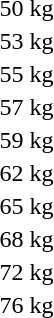<table>
<tr>
<td rowspan=2>50 kg<br></td>
<td rowspan=2></td>
<td rowspan=2></td>
<td></td>
</tr>
<tr>
<td></td>
</tr>
<tr>
<td rowspan=2>53 kg<br></td>
<td rowspan=2></td>
<td rowspan=2></td>
<td></td>
</tr>
<tr>
<td></td>
</tr>
<tr>
<td rowspan=2>55 kg<br></td>
<td rowspan=2></td>
<td rowspan=2></td>
<td></td>
</tr>
<tr>
<td></td>
</tr>
<tr>
<td rowspan=2>57 kg<br></td>
<td rowspan=2></td>
<td rowspan=2></td>
<td></td>
</tr>
<tr>
<td></td>
</tr>
<tr>
<td>59 kg<br></td>
<td></td>
<td></td>
<td></td>
</tr>
<tr>
<td rowspan=2>62 kg<br></td>
<td rowspan=2></td>
<td rowspan=2></td>
<td></td>
</tr>
<tr>
<td></td>
</tr>
<tr>
<td>65 kg<br></td>
<td></td>
<td></td>
<td></td>
</tr>
<tr>
<td rowspan=2>68 kg<br></td>
<td rowspan=2></td>
<td rowspan=2></td>
<td></td>
</tr>
<tr>
<td></td>
</tr>
<tr>
<td rowspan=2>72 kg<br></td>
<td rowspan=2></td>
<td rowspan=2></td>
<td></td>
</tr>
<tr>
<td></td>
</tr>
<tr>
<td rowspan=2>76 kg<br></td>
<td rowspan=2></td>
<td rowspan=2></td>
<td></td>
</tr>
<tr>
<td></td>
</tr>
</table>
